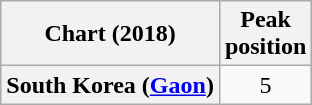<table class="wikitable plainrowheaders" style="text-align:center;">
<tr>
<th scope="col">Chart (2018)</th>
<th scope="col">Peak<br>position</th>
</tr>
<tr>
<th scope="row">South Korea (<a href='#'>Gaon</a>)</th>
<td>5</td>
</tr>
</table>
